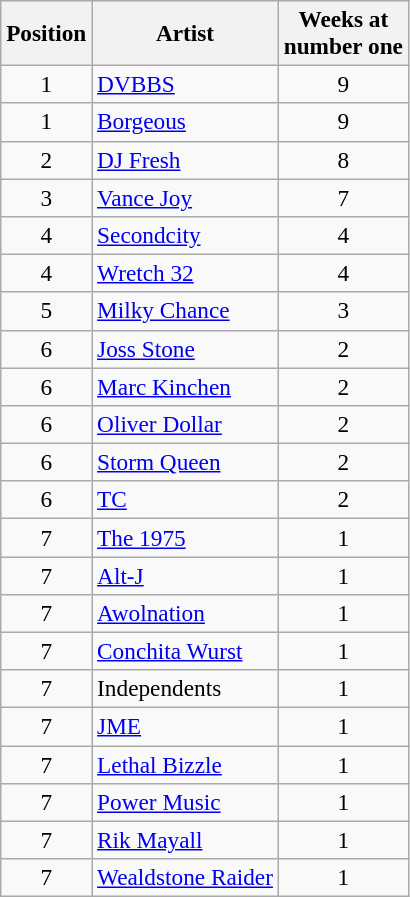<table class="wikitable sortable plainrowheaders" style="font-size:97%;">
<tr>
<th scope=col>Position</th>
<th scope=col>Artist</th>
<th scope=col>Weeks at<br>number one</th>
</tr>
<tr>
<td align=center>1</td>
<td><a href='#'>DVBBS</a></td>
<td align=center>9</td>
</tr>
<tr>
<td align=center>1</td>
<td><a href='#'>Borgeous</a></td>
<td align=center>9</td>
</tr>
<tr>
<td align=center>2</td>
<td><a href='#'>DJ Fresh</a></td>
<td align=center>8</td>
</tr>
<tr>
<td align=center>3</td>
<td><a href='#'>Vance Joy</a></td>
<td align=center>7</td>
</tr>
<tr>
<td align=center>4</td>
<td><a href='#'>Secondcity</a></td>
<td align=center>4</td>
</tr>
<tr>
<td align=center>4</td>
<td><a href='#'>Wretch 32</a></td>
<td align=center>4</td>
</tr>
<tr>
<td align=center>5</td>
<td><a href='#'>Milky Chance</a></td>
<td align=center>3</td>
</tr>
<tr>
<td align=center>6</td>
<td><a href='#'>Joss Stone</a></td>
<td align=center>2</td>
</tr>
<tr>
<td align=center>6</td>
<td><a href='#'>Marc Kinchen</a></td>
<td align=center>2</td>
</tr>
<tr>
<td align=center>6</td>
<td><a href='#'>Oliver Dollar</a></td>
<td align=center>2</td>
</tr>
<tr>
<td align=center>6</td>
<td><a href='#'>Storm Queen</a></td>
<td align=center>2</td>
</tr>
<tr>
<td align=center>6</td>
<td><a href='#'>TC</a></td>
<td align=center>2</td>
</tr>
<tr>
<td align=center>7</td>
<td><a href='#'>The 1975</a></td>
<td align=center>1</td>
</tr>
<tr>
<td align=center>7</td>
<td><a href='#'>Alt-J</a></td>
<td align=center>1</td>
</tr>
<tr>
<td align=center>7</td>
<td><a href='#'>Awolnation</a></td>
<td align=center>1</td>
</tr>
<tr>
<td align=center>7</td>
<td><a href='#'>Conchita Wurst</a></td>
<td align=center>1</td>
</tr>
<tr>
<td align=center>7</td>
<td>Independents</td>
<td align=center>1</td>
</tr>
<tr>
<td align=center>7</td>
<td><a href='#'>JME</a></td>
<td align=center>1</td>
</tr>
<tr>
<td align=center>7</td>
<td><a href='#'>Lethal Bizzle</a></td>
<td align=center>1</td>
</tr>
<tr>
<td align=center>7</td>
<td><a href='#'>Power Music</a></td>
<td align=center>1</td>
</tr>
<tr>
<td align=center>7</td>
<td><a href='#'>Rik Mayall</a></td>
<td align=center>1</td>
</tr>
<tr>
<td align=center>7</td>
<td><a href='#'>Wealdstone Raider</a></td>
<td align=center>1</td>
</tr>
</table>
